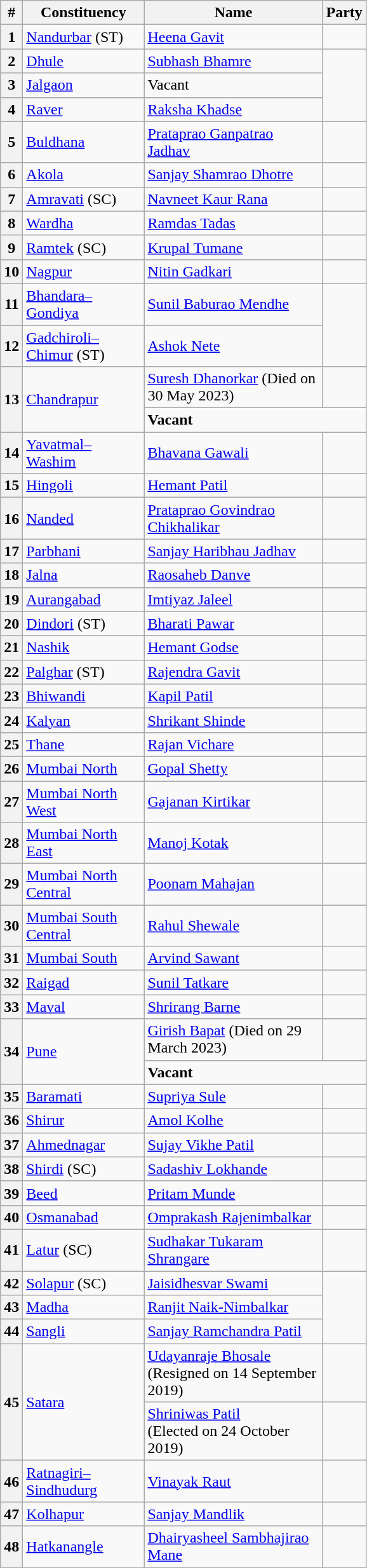<table class="wikitable sortable">
<tr>
<th>#</th>
<th style="width:120px">Constituency</th>
<th style="width:180px">Name</th>
<th colspan=2>Party</th>
</tr>
<tr>
<th>1</th>
<td><a href='#'>Nandurbar</a> (ST)</td>
<td><a href='#'>Heena Gavit</a></td>
<td></td>
</tr>
<tr>
<th>2</th>
<td><a href='#'>Dhule</a></td>
<td><a href='#'>Subhash Bhamre</a></td>
</tr>
<tr>
<th>3</th>
<td><a href='#'>Jalgaon</a></td>
<td>Vacant</td>
</tr>
<tr>
<th>4</th>
<td><a href='#'>Raver</a></td>
<td><a href='#'>Raksha Khadse</a></td>
</tr>
<tr>
<th>5</th>
<td><a href='#'>Buldhana</a></td>
<td><a href='#'>Prataprao Ganpatrao Jadhav</a></td>
<td></td>
</tr>
<tr>
<th>6</th>
<td><a href='#'>Akola</a></td>
<td><a href='#'>Sanjay Shamrao Dhotre</a></td>
<td></td>
</tr>
<tr>
<th>7</th>
<td><a href='#'>Amravati</a> (SC)</td>
<td><a href='#'>Navneet Kaur Rana</a></td>
<td></td>
</tr>
<tr>
<th>8</th>
<td><a href='#'>Wardha</a></td>
<td><a href='#'>Ramdas Tadas</a></td>
<td></td>
</tr>
<tr>
<th>9</th>
<td><a href='#'>Ramtek</a> (SC)</td>
<td><a href='#'>Krupal Tumane</a></td>
<td></td>
</tr>
<tr>
<th>10</th>
<td><a href='#'>Nagpur</a></td>
<td><a href='#'>Nitin Gadkari</a></td>
<td></td>
</tr>
<tr>
<th>11</th>
<td><a href='#'>Bhandara–Gondiya</a></td>
<td><a href='#'>Sunil Baburao Mendhe</a></td>
</tr>
<tr>
<th>12</th>
<td><a href='#'>Gadchiroli–Chimur</a> (ST)</td>
<td><a href='#'>Ashok Nete</a></td>
</tr>
<tr>
<th rowspan="2">13</th>
<td rowspan="2"><a href='#'>Chandrapur</a></td>
<td><a href='#'>Suresh Dhanorkar</a> (Died on 30 May 2023)</td>
<td></td>
</tr>
<tr>
<td colspan="3"><strong>Vacant</strong></td>
</tr>
<tr>
<th>14</th>
<td><a href='#'>Yavatmal–Washim</a></td>
<td><a href='#'>Bhavana Gawali</a></td>
<td></td>
</tr>
<tr>
<th>15</th>
<td><a href='#'>Hingoli</a></td>
<td><a href='#'>Hemant Patil</a></td>
</tr>
<tr>
<th>16</th>
<td><a href='#'>Nanded</a></td>
<td><a href='#'>Prataprao Govindrao Chikhalikar</a></td>
<td></td>
</tr>
<tr>
<th>17</th>
<td><a href='#'>Parbhani</a></td>
<td><a href='#'>Sanjay Haribhau Jadhav</a></td>
<td></td>
</tr>
<tr>
<th>18</th>
<td><a href='#'>Jalna</a></td>
<td><a href='#'>Raosaheb Danve</a></td>
<td></td>
</tr>
<tr>
<th>19</th>
<td><a href='#'>Aurangabad</a></td>
<td><a href='#'>Imtiyaz Jaleel</a></td>
<td></td>
</tr>
<tr>
<th>20</th>
<td><a href='#'>Dindori</a> (ST)</td>
<td><a href='#'>Bharati Pawar</a></td>
<td></td>
</tr>
<tr>
<th>21</th>
<td><a href='#'>Nashik</a></td>
<td><a href='#'>Hemant Godse</a></td>
<td></td>
</tr>
<tr>
<th>22</th>
<td><a href='#'>Palghar</a> (ST)</td>
<td><a href='#'>Rajendra Gavit</a></td>
</tr>
<tr>
<th>23</th>
<td><a href='#'>Bhiwandi</a></td>
<td><a href='#'>Kapil Patil</a></td>
<td></td>
</tr>
<tr>
<th>24</th>
<td><a href='#'>Kalyan</a></td>
<td><a href='#'>Shrikant Shinde</a></td>
<td></td>
</tr>
<tr>
<th>25</th>
<td><a href='#'>Thane</a></td>
<td><a href='#'>Rajan Vichare</a></td>
<td></td>
</tr>
<tr>
<th>26</th>
<td><a href='#'>Mumbai North</a></td>
<td><a href='#'>Gopal Shetty</a></td>
<td></td>
</tr>
<tr>
<th>27</th>
<td><a href='#'>Mumbai North West</a></td>
<td><a href='#'>Gajanan Kirtikar</a></td>
<td></td>
</tr>
<tr>
<th>28</th>
<td><a href='#'>Mumbai North East</a></td>
<td><a href='#'>Manoj Kotak</a></td>
<td></td>
</tr>
<tr>
<th>29</th>
<td><a href='#'>Mumbai North Central</a></td>
<td><a href='#'>Poonam Mahajan</a></td>
</tr>
<tr>
<th>30</th>
<td><a href='#'>Mumbai South Central</a></td>
<td><a href='#'>Rahul Shewale</a></td>
<td></td>
</tr>
<tr>
<th>31</th>
<td><a href='#'>Mumbai South</a></td>
<td><a href='#'>Arvind Sawant</a></td>
<td></td>
</tr>
<tr>
<th>32</th>
<td><a href='#'>Raigad</a></td>
<td><a href='#'>Sunil Tatkare</a></td>
<td></td>
</tr>
<tr>
<th>33</th>
<td><a href='#'>Maval</a></td>
<td><a href='#'>Shrirang Barne</a></td>
<td></td>
</tr>
<tr>
<th rowspan="2">34</th>
<td rowspan="2"><a href='#'>Pune</a></td>
<td><a href='#'>Girish Bapat</a> (Died on 29 March 2023)</td>
<td></td>
</tr>
<tr>
<td colspan="3"><strong>Vacant</strong></td>
</tr>
<tr>
<th>35</th>
<td><a href='#'>Baramati</a></td>
<td><a href='#'>Supriya Sule</a></td>
<td></td>
</tr>
<tr>
<th>36</th>
<td><a href='#'>Shirur</a></td>
<td><a href='#'>Amol Kolhe</a></td>
</tr>
<tr>
<th>37</th>
<td><a href='#'>Ahmednagar</a></td>
<td><a href='#'>Sujay Vikhe Patil</a></td>
<td></td>
</tr>
<tr>
<th>38</th>
<td><a href='#'>Shirdi</a> (SC)</td>
<td><a href='#'>Sadashiv Lokhande</a></td>
<td></td>
</tr>
<tr>
<th>39</th>
<td><a href='#'>Beed</a></td>
<td><a href='#'>Pritam Munde</a></td>
<td></td>
</tr>
<tr>
<th>40</th>
<td><a href='#'>Osmanabad</a></td>
<td><a href='#'>Omprakash Rajenimbalkar</a></td>
<td></td>
</tr>
<tr>
<th>41</th>
<td><a href='#'>Latur</a> (SC)</td>
<td><a href='#'>Sudhakar Tukaram Shrangare</a></td>
<td></td>
</tr>
<tr>
<th>42</th>
<td><a href='#'>Solapur</a> (SC)</td>
<td><a href='#'>Jaisidhesvar Swami</a></td>
</tr>
<tr>
<th>43</th>
<td><a href='#'>Madha</a></td>
<td><a href='#'>Ranjit Naik-Nimbalkar</a></td>
</tr>
<tr>
<th>44</th>
<td><a href='#'>Sangli</a></td>
<td><a href='#'>Sanjay Ramchandra Patil</a></td>
</tr>
<tr>
<th rowspan="2">45</th>
<td rowspan="2"><a href='#'>Satara</a></td>
<td><a href='#'>Udayanraje Bhosale</a><br>(Resigned on 14 September 2019)</td>
<td></td>
</tr>
<tr>
<td><a href='#'>Shriniwas Patil</a><br>(Elected on 24 October 2019)</td>
<td></td>
</tr>
<tr>
<th>46</th>
<td><a href='#'>Ratnagiri–Sindhudurg</a></td>
<td><a href='#'>Vinayak Raut</a></td>
<td></td>
</tr>
<tr>
<th>47</th>
<td><a href='#'>Kolhapur</a></td>
<td><a href='#'>Sanjay Mandlik</a></td>
<td></td>
</tr>
<tr>
<th>48</th>
<td><a href='#'>Hatkanangle</a></td>
<td><a href='#'>Dhairyasheel Sambhajirao Mane</a></td>
</tr>
<tr>
</tr>
</table>
